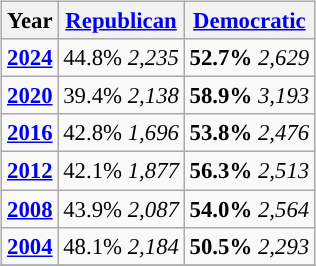<table class="wikitable" style="float:right; margin: 1em 1em 1em 0; font-size: 95%;">
<tr>
<th>Year</th>
<th><a href='#'>Republican</a></th>
<th><a href='#'>Democratic</a></th>
</tr>
<tr>
<td style="text-align:center; "><strong><a href='#'>2024</a></strong></td>
<td style="text-align:center; ">44.8% <em>2,235</em></td>
<td style="text-align:center; "><strong>52.7%</strong> <em>2,629</em></td>
</tr>
<tr>
<td style="text-align:center; "><strong><a href='#'>2020</a></strong></td>
<td style="text-align:center; ">39.4% <em>2,138</em></td>
<td style="text-align:center; "><strong>58.9%</strong>  <em>3,193</em></td>
</tr>
<tr>
<td style="text-align:center; "><strong><a href='#'>2016</a></strong></td>
<td style="text-align:center; ">42.8% <em>1,696</em></td>
<td style="text-align:center; "><strong>53.8%</strong>  <em>2,476</em></td>
</tr>
<tr>
<td style="text-align:center; "><strong><a href='#'>2012</a></strong></td>
<td style="text-align:center; ">42.1% <em>1,877</em></td>
<td style="text-align:center; "><strong>56.3%</strong>  <em>2,513</em></td>
</tr>
<tr>
<td style="text-align:center; "><strong><a href='#'>2008</a></strong></td>
<td style="text-align:center; ">43.9% <em>2,087</em></td>
<td style="text-align:center; "><strong>54.0%</strong>  <em>2,564</em></td>
</tr>
<tr>
<td style="text-align:center; "><strong><a href='#'>2004</a></strong></td>
<td style="text-align:center; ">48.1% <em>2,184</em></td>
<td style="text-align:center; "><strong>50.5%</strong> <em>2,293</em></td>
</tr>
<tr>
</tr>
</table>
